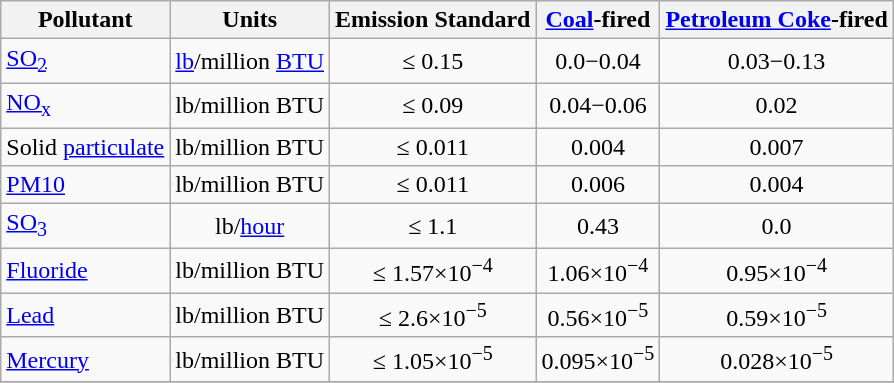<table class="wikitable" align="center">
<tr>
<th>Pollutant</th>
<th>Units</th>
<th>Emission Standard</th>
<th><a href='#'>Coal</a>-fired</th>
<th><a href='#'>Petroleum Coke</a>-fired</th>
</tr>
<tr>
<td><a href='#'>SO<sub>2</sub></a></td>
<td align="center"><a href='#'>lb</a>/million <a href='#'>BTU</a></td>
<td align="center">≤ 0.15</td>
<td align="center">0.0−0.04</td>
<td align="center">0.03−0.13</td>
</tr>
<tr>
<td><a href='#'>NO<sub>x</sub></a></td>
<td align="center">lb/million BTU</td>
<td align="center">≤ 0.09</td>
<td align="center">0.04−0.06</td>
<td align="center">0.02</td>
</tr>
<tr>
<td>Solid <a href='#'>particulate</a></td>
<td align="center">lb/million BTU</td>
<td align="center">≤ 0.011</td>
<td align="center">0.004</td>
<td align="center">0.007</td>
</tr>
<tr>
<td><a href='#'>PM10</a></td>
<td align="center">lb/million BTU</td>
<td align="center">≤ 0.011</td>
<td align="center">0.006</td>
<td align="center">0.004</td>
</tr>
<tr>
<td><a href='#'>SO<sub>3</sub></a></td>
<td align="center">lb/<a href='#'>hour</a></td>
<td align="center">≤ 1.1</td>
<td align="center">0.43</td>
<td align="center">0.0</td>
</tr>
<tr>
<td><a href='#'>Fluoride</a></td>
<td align="center">lb/million BTU</td>
<td align="center">≤ 1.57×10<sup>−4</sup></td>
<td align="center">1.06×10<sup>−4</sup></td>
<td align="center">0.95×10<sup>−4</sup></td>
</tr>
<tr>
<td><a href='#'>Lead</a></td>
<td align="center">lb/million BTU</td>
<td align="center">≤ 2.6×10<sup>−5</sup></td>
<td align="center">0.56×10<sup>−5</sup></td>
<td align="center">0.59×10<sup>−5</sup></td>
</tr>
<tr>
<td><a href='#'>Mercury</a></td>
<td align="center">lb/million BTU</td>
<td align="center">≤ 1.05×10<sup>−5</sup></td>
<td align="center">0.095×10<sup>−5</sup></td>
<td align="center">0.028×10<sup>−5</sup></td>
</tr>
<tr>
</tr>
</table>
